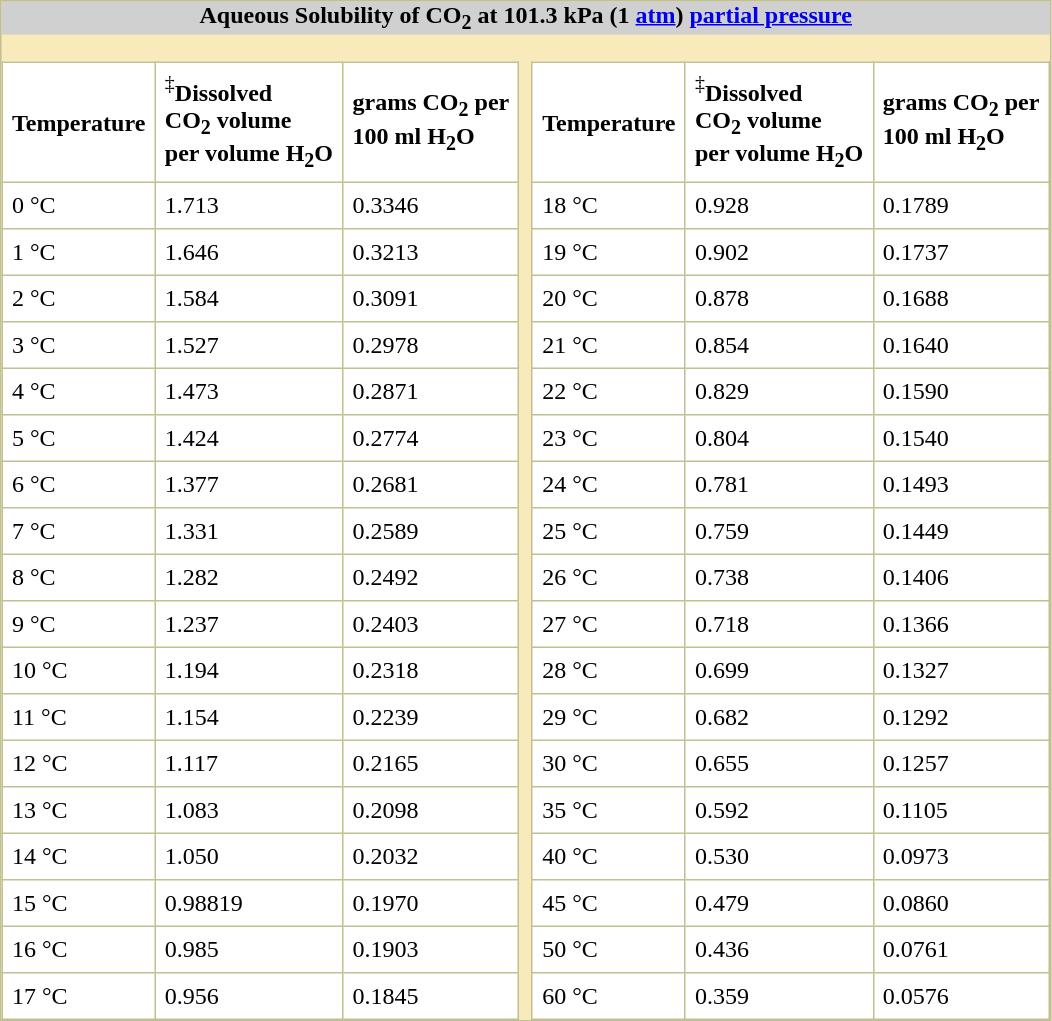<table cellspacing="0" cellpadding="0" style="border: 1px solid #C0C090; background-color: #F8EABA">
<tr bgcolor="#D0D0D0" align="center">
<td colspan="3"><strong>Aqueous Solubility of CO<sub>2</sub> at 101.3 kPa (1 <a href='#'>atm</a>) <a href='#'>partial pressure</a></strong></td>
</tr>
<tr>
<td><br><table border="1" cellspacing="0" cellpadding="6" style=" background: white; border-collapse: collapse; border-color: #C0C090;">
<tr>
<td><strong>Temperature</strong></td>
<td><sup>‡</sup><strong>Dissolved<br>CO<sub>2</sub> volume<br>per volume H<sub>2</sub>O</strong></td>
<td><strong>grams CO<sub>2</sub> per<br>100 ml H<sub>2</sub>O</strong></td>
</tr>
<tr>
<td>0 °C</td>
<td>1.713</td>
<td>0.3346</td>
</tr>
<tr>
<td>1 °C</td>
<td>1.646</td>
<td>0.3213</td>
</tr>
<tr>
<td>2 °C</td>
<td>1.584</td>
<td>0.3091</td>
</tr>
<tr>
<td>3 °C</td>
<td>1.527</td>
<td>0.2978</td>
</tr>
<tr>
<td>4 °C</td>
<td>1.473</td>
<td>0.2871</td>
</tr>
<tr>
<td>5 °C</td>
<td>1.424</td>
<td>0.2774</td>
</tr>
<tr>
<td>6 °C</td>
<td>1.377</td>
<td>0.2681</td>
</tr>
<tr>
<td>7 °C</td>
<td>1.331</td>
<td>0.2589</td>
</tr>
<tr>
<td>8 °C</td>
<td>1.282</td>
<td>0.2492</td>
</tr>
<tr>
<td>9 °C</td>
<td>1.237</td>
<td>0.2403</td>
</tr>
<tr>
<td>10 °C</td>
<td>1.194</td>
<td>0.2318</td>
</tr>
<tr>
<td>11 °C</td>
<td>1.154</td>
<td>0.2239</td>
</tr>
<tr>
<td>12 °C</td>
<td>1.117</td>
<td>0.2165</td>
</tr>
<tr>
<td>13 °C</td>
<td>1.083</td>
<td>0.2098</td>
</tr>
<tr>
<td>14 °C</td>
<td>1.050</td>
<td>0.2032</td>
</tr>
<tr>
<td>15 °C</td>
<td>0.98819</td>
<td>0.1970</td>
</tr>
<tr>
<td>16 °C</td>
<td>0.985</td>
<td>0.1903</td>
</tr>
<tr>
<td>17 °C</td>
<td>0.956</td>
<td>0.1845</td>
</tr>
</table>
</td>
<td bgcolor="#F8EABA"></td>
<td><br><table border="1" cellspacing="0" cellpadding="6" style="margin: 0 0 0 0.5em; background: white; border-collapse: collapse; border-color: #C0C090;">
<tr>
<td><strong>Temperature</strong></td>
<td><sup>‡</sup><strong>Dissolved<br>CO<sub>2</sub> volume<br>per volume H<sub>2</sub>O</strong></td>
<td><strong>grams CO<sub>2</sub> per<br>100 ml H<sub>2</sub>O</strong></td>
</tr>
<tr>
<td>18 °C</td>
<td>0.928</td>
<td>0.1789</td>
</tr>
<tr>
<td>19 °C</td>
<td>0.902</td>
<td>0.1737</td>
</tr>
<tr>
<td>20 °C</td>
<td>0.878</td>
<td>0.1688</td>
</tr>
<tr>
<td>21 °C</td>
<td>0.854</td>
<td>0.1640</td>
</tr>
<tr>
<td>22 °C</td>
<td>0.829</td>
<td>0.1590</td>
</tr>
<tr>
<td>23 °C</td>
<td>0.804</td>
<td>0.1540</td>
</tr>
<tr>
<td>24 °C</td>
<td>0.781</td>
<td>0.1493</td>
</tr>
<tr>
<td>25 °C</td>
<td>0.759</td>
<td>0.1449</td>
</tr>
<tr>
<td>26 °C</td>
<td>0.738</td>
<td>0.1406</td>
</tr>
<tr>
<td>27 °C</td>
<td>0.718</td>
<td>0.1366</td>
</tr>
<tr>
<td>28 °C</td>
<td>0.699</td>
<td>0.1327</td>
</tr>
<tr>
<td>29 °C</td>
<td>0.682</td>
<td>0.1292</td>
</tr>
<tr>
<td>30 °C</td>
<td>0.655</td>
<td>0.1257</td>
</tr>
<tr>
<td>35 °C</td>
<td>0.592</td>
<td>0.1105</td>
</tr>
<tr>
<td>40 °C</td>
<td>0.530</td>
<td>0.0973</td>
</tr>
<tr>
<td>45 °C</td>
<td>0.479</td>
<td>0.0860</td>
</tr>
<tr>
<td>50 °C</td>
<td>0.436</td>
<td>0.0761</td>
</tr>
<tr>
<td>60 °C</td>
<td>0.359</td>
<td>0.0576</td>
</tr>
</table>
</td>
</tr>
<tr>
</tr>
</table>
